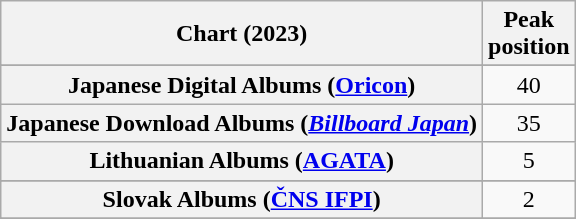<table class="wikitable sortable plainrowheaders" style="text-align:center">
<tr>
<th scope="col">Chart (2023)</th>
<th scope="col">Peak<br>position</th>
</tr>
<tr>
</tr>
<tr>
</tr>
<tr>
</tr>
<tr>
</tr>
<tr>
</tr>
<tr>
</tr>
<tr>
</tr>
<tr>
</tr>
<tr>
</tr>
<tr>
</tr>
<tr>
</tr>
<tr>
</tr>
<tr>
</tr>
<tr>
</tr>
<tr>
<th scope="row">Japanese Digital Albums (<a href='#'>Oricon</a>)</th>
<td>40</td>
</tr>
<tr>
<th scope="row">Japanese Download Albums (<em><a href='#'>Billboard Japan</a></em>)</th>
<td>35</td>
</tr>
<tr>
<th scope="row">Lithuanian Albums (<a href='#'>AGATA</a>)</th>
<td>5</td>
</tr>
<tr>
</tr>
<tr>
</tr>
<tr>
</tr>
<tr>
<th scope="row">Slovak Albums (<a href='#'>ČNS IFPI</a>)</th>
<td>2</td>
</tr>
<tr>
</tr>
<tr>
</tr>
<tr>
</tr>
<tr>
</tr>
<tr>
</tr>
<tr>
</tr>
<tr>
</tr>
</table>
